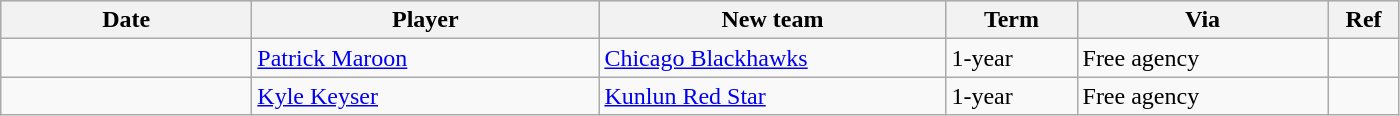<table class="wikitable">
<tr style="background:#ddd; text-align:center;">
<th style="width: 10em;">Date</th>
<th style="width: 14em;">Player</th>
<th style="width: 14em;">New team</th>
<th style="width: 5em;">Term</th>
<th style="width: 10em;">Via</th>
<th style="width: 2.5em;">Ref</th>
</tr>
<tr>
<td></td>
<td><a href='#'>Patrick Maroon</a></td>
<td><a href='#'>Chicago Blackhawks</a></td>
<td>1-year</td>
<td>Free agency</td>
<td></td>
</tr>
<tr>
<td></td>
<td><a href='#'>Kyle Keyser</a></td>
<td><a href='#'>Kunlun Red Star</a></td>
<td>1-year</td>
<td>Free agency</td>
<td></td>
</tr>
</table>
